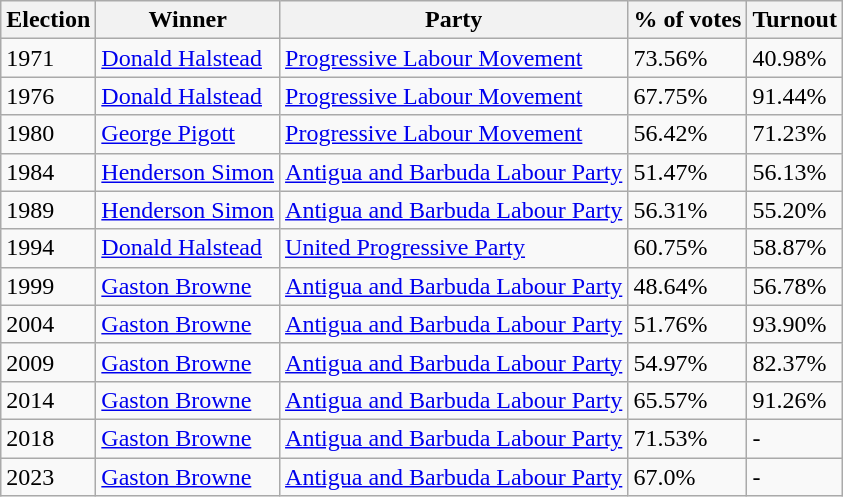<table class="wikitable sortable">
<tr>
<th>Election</th>
<th><strong>Winner</strong></th>
<th><strong>Party</strong></th>
<th><strong>% of votes</strong></th>
<th>Turnout</th>
</tr>
<tr>
<td>1971</td>
<td><a href='#'>Donald Halstead</a></td>
<td><a href='#'>Progressive Labour Movement</a></td>
<td>73.56%</td>
<td>40.98%</td>
</tr>
<tr>
<td>1976</td>
<td><a href='#'>Donald Halstead</a></td>
<td><a href='#'>Progressive Labour Movement</a></td>
<td>67.75%</td>
<td>91.44%</td>
</tr>
<tr>
<td>1980</td>
<td><a href='#'>George Pigott</a></td>
<td><a href='#'>Progressive Labour Movement</a></td>
<td>56.42%</td>
<td>71.23%</td>
</tr>
<tr>
<td>1984</td>
<td><a href='#'>Henderson Simon</a></td>
<td><a href='#'>Antigua and Barbuda Labour Party</a></td>
<td>51.47%</td>
<td>56.13%</td>
</tr>
<tr>
<td>1989</td>
<td><a href='#'>Henderson Simon</a></td>
<td><a href='#'>Antigua and Barbuda Labour Party</a></td>
<td>56.31%</td>
<td>55.20%</td>
</tr>
<tr>
<td>1994</td>
<td><a href='#'>Donald Halstead</a></td>
<td><a href='#'>United Progressive Party</a></td>
<td>60.75%</td>
<td>58.87%</td>
</tr>
<tr>
<td>1999</td>
<td><a href='#'>Gaston Browne</a></td>
<td><a href='#'>Antigua and Barbuda Labour Party</a></td>
<td>48.64%</td>
<td>56.78%</td>
</tr>
<tr>
<td>2004</td>
<td><a href='#'>Gaston Browne</a></td>
<td><a href='#'>Antigua and Barbuda Labour Party</a></td>
<td>51.76%</td>
<td>93.90%</td>
</tr>
<tr>
<td>2009</td>
<td><a href='#'>Gaston Browne</a></td>
<td><a href='#'>Antigua and Barbuda Labour Party</a></td>
<td>54.97%</td>
<td>82.37%</td>
</tr>
<tr>
<td>2014</td>
<td><a href='#'>Gaston Browne</a></td>
<td><a href='#'>Antigua and Barbuda Labour Party</a></td>
<td>65.57%</td>
<td>91.26%</td>
</tr>
<tr>
<td>2018</td>
<td><a href='#'>Gaston Browne</a></td>
<td><a href='#'>Antigua and Barbuda Labour Party</a></td>
<td>71.53%</td>
<td>-</td>
</tr>
<tr>
<td>2023</td>
<td><a href='#'>Gaston Browne</a></td>
<td><a href='#'>Antigua and Barbuda Labour Party</a></td>
<td>67.0%</td>
<td>-</td>
</tr>
</table>
